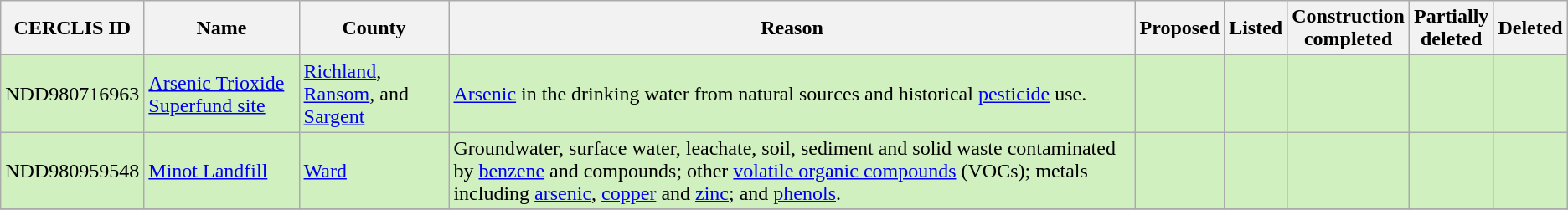<table class="wikitable sortable">
<tr>
<th>CERCLIS ID</th>
<th>Name</th>
<th>County</th>
<th>Reason</th>
<th>Proposed</th>
<th>Listed</th>
<th>Construction<br>completed</th>
<th>Partially<br>deleted</th>
<th>Deleted</th>
</tr>
<tr style="background:#d0f0c0">
<td>NDD980716963</td>
<td><a href='#'>Arsenic Trioxide Superfund site</a></td>
<td><a href='#'>Richland</a>, <a href='#'>Ransom</a>, and <a href='#'>Sargent</a></td>
<td><a href='#'>Arsenic</a> in the drinking water from natural sources and historical <a href='#'>pesticide</a> use.</td>
<td></td>
<td></td>
<td></td>
<td></td>
<td></td>
</tr>
<tr style="background:#d0f0c0">
<td>NDD980959548</td>
<td><a href='#'>Minot Landfill</a></td>
<td><a href='#'>Ward</a></td>
<td>Groundwater, surface water, leachate, soil, sediment and solid waste contaminated by <a href='#'>benzene</a> and compounds; other <a href='#'>volatile organic compounds</a> (VOCs); metals including <a href='#'>arsenic</a>, <a href='#'>copper</a> and <a href='#'>zinc</a>; and <a href='#'>phenols</a>.</td>
<td></td>
<td></td>
<td></td>
<td></td>
<td></td>
</tr>
<tr>
</tr>
</table>
